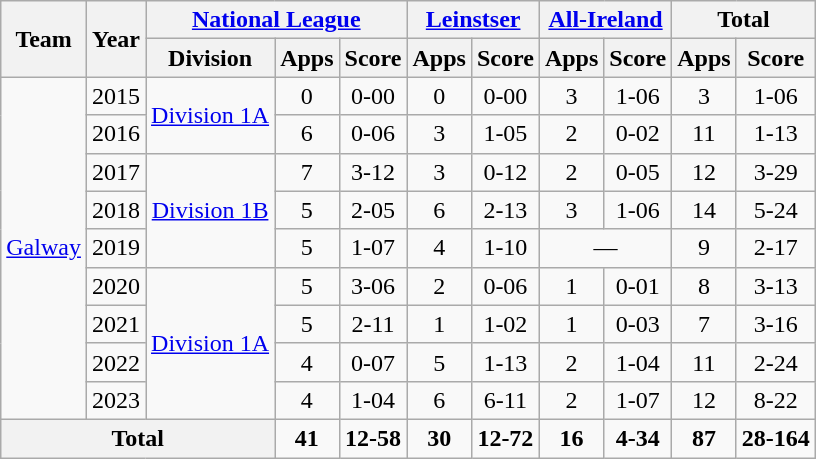<table class="wikitable" style="text-align:center">
<tr>
<th rowspan="2">Team</th>
<th rowspan="2">Year</th>
<th colspan="3"><a href='#'>National League</a></th>
<th colspan="2"><a href='#'>Leinstser</a></th>
<th colspan="2"><a href='#'>All-Ireland</a></th>
<th colspan="2">Total</th>
</tr>
<tr>
<th>Division</th>
<th>Apps</th>
<th>Score</th>
<th>Apps</th>
<th>Score</th>
<th>Apps</th>
<th>Score</th>
<th>Apps</th>
<th>Score</th>
</tr>
<tr>
<td rowspan="9"><a href='#'>Galway</a></td>
<td>2015</td>
<td rowspan="2"><a href='#'>Division 1A</a></td>
<td>0</td>
<td>0-00</td>
<td>0</td>
<td>0-00</td>
<td>3</td>
<td>1-06</td>
<td>3</td>
<td>1-06</td>
</tr>
<tr>
<td>2016</td>
<td>6</td>
<td>0-06</td>
<td>3</td>
<td>1-05</td>
<td>2</td>
<td>0-02</td>
<td>11</td>
<td>1-13</td>
</tr>
<tr>
<td>2017</td>
<td rowspan="3"><a href='#'>Division 1B</a></td>
<td>7</td>
<td>3-12</td>
<td>3</td>
<td>0-12</td>
<td>2</td>
<td>0-05</td>
<td>12</td>
<td>3-29</td>
</tr>
<tr>
<td>2018</td>
<td>5</td>
<td>2-05</td>
<td>6</td>
<td>2-13</td>
<td>3</td>
<td>1-06</td>
<td>14</td>
<td>5-24</td>
</tr>
<tr>
<td>2019</td>
<td>5</td>
<td>1-07</td>
<td>4</td>
<td>1-10</td>
<td colspan=2>—</td>
<td>9</td>
<td>2-17</td>
</tr>
<tr>
<td>2020</td>
<td rowspan="4"><a href='#'>Division 1A</a></td>
<td>5</td>
<td>3-06</td>
<td>2</td>
<td>0-06</td>
<td>1</td>
<td>0-01</td>
<td>8</td>
<td>3-13</td>
</tr>
<tr>
<td>2021</td>
<td>5</td>
<td>2-11</td>
<td>1</td>
<td>1-02</td>
<td>1</td>
<td>0-03</td>
<td>7</td>
<td>3-16</td>
</tr>
<tr>
<td>2022</td>
<td>4</td>
<td>0-07</td>
<td>5</td>
<td>1-13</td>
<td>2</td>
<td>1-04</td>
<td>11</td>
<td>2-24</td>
</tr>
<tr>
<td>2023</td>
<td>4</td>
<td>1-04</td>
<td>6</td>
<td>6-11</td>
<td>2</td>
<td>1-07</td>
<td>12</td>
<td>8-22</td>
</tr>
<tr>
<th colspan="3">Total</th>
<td><strong>41</strong></td>
<td><strong>12-58</strong></td>
<td><strong>30</strong></td>
<td><strong>12-72</strong></td>
<td><strong>16</strong></td>
<td><strong>4-34</strong></td>
<td><strong>87</strong></td>
<td><strong>28-164</strong></td>
</tr>
</table>
